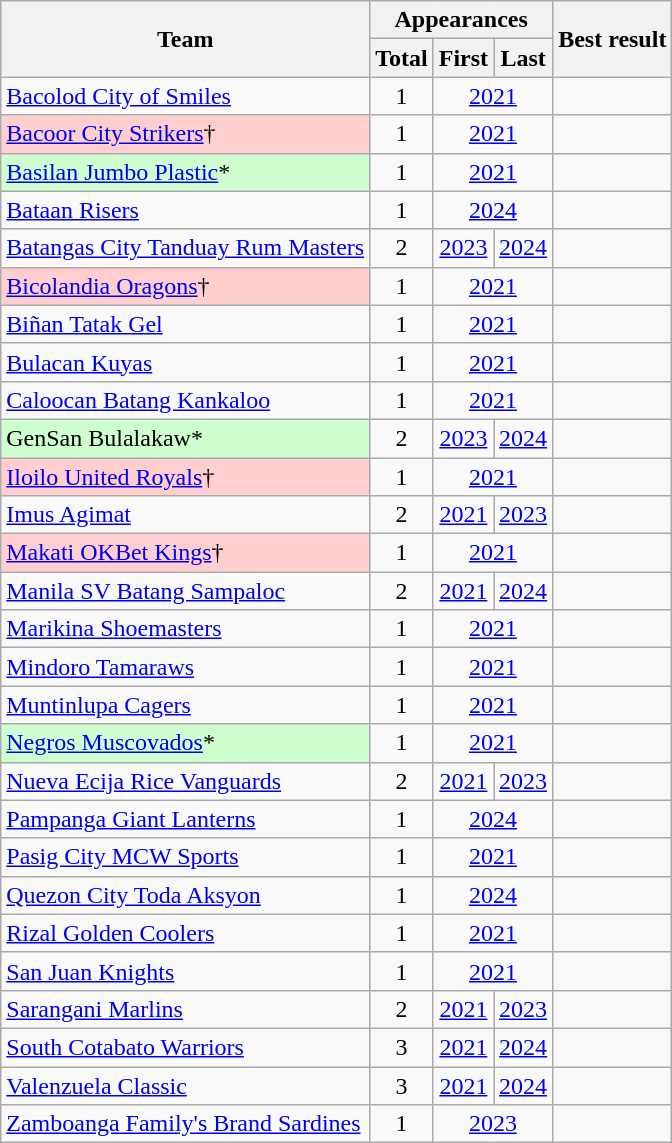<table class="wikitable sortable" style="text-align:center">
<tr>
<th rowspan=2>Team</th>
<th colspan=3>Appearances</th>
<th rowspan=2>Best result</th>
</tr>
<tr>
<th>Total</th>
<th>First</th>
<th>Last</th>
</tr>
<tr>
<td align=left><a href='#'>Bacolod City of Smiles</a></td>
<td>1</td>
<td colspan=2><a href='#'>2021</a></td>
<td></td>
</tr>
<tr>
<td align=left bgcolor="FFCFCF"><a href='#'>Bacoor City Strikers</a>†</td>
<td>1</td>
<td colspan=2><a href='#'>2021</a></td>
<td></td>
</tr>
<tr>
<td align=left bgcolor="CFFFCF"><a href='#'>Basilan Jumbo Plastic</a>*</td>
<td>1</td>
<td colspan=2><a href='#'>2021</a></td>
<td></td>
</tr>
<tr>
<td align=left><a href='#'>Bataan Risers</a></td>
<td>1</td>
<td colspan=2><a href='#'>2024</a></td>
<td></td>
</tr>
<tr>
<td align=left><a href='#'>Batangas City Tanduay Rum Masters</a></td>
<td>2</td>
<td><a href='#'>2023</a></td>
<td><a href='#'>2024</a></td>
<td></td>
</tr>
<tr>
<td align=left bgcolor="FFCFCF"><a href='#'>Bicolandia Oragons</a>†</td>
<td>1</td>
<td colspan=2><a href='#'>2021</a></td>
<td></td>
</tr>
<tr>
<td align=left><a href='#'>Biñan Tatak Gel</a></td>
<td>1</td>
<td colspan=2><a href='#'>2021</a></td>
<td></td>
</tr>
<tr>
<td align=left><a href='#'>Bulacan Kuyas</a></td>
<td>1</td>
<td colspan=2><a href='#'>2021</a></td>
<td></td>
</tr>
<tr>
<td align=left><a href='#'>Caloocan Batang Kankaloo</a></td>
<td>1</td>
<td colspan=2><a href='#'>2021</a></td>
<td></td>
</tr>
<tr>
<td align=left bgcolor="CFFFCF">GenSan Bulalakaw*</td>
<td>2</td>
<td><a href='#'>2023</a></td>
<td><a href='#'>2024</a></td>
<td></td>
</tr>
<tr>
<td align=left bgcolor="FFCFCF"><a href='#'>Iloilo United Royals</a>†</td>
<td>1</td>
<td colspan=2><a href='#'>2021</a></td>
<td></td>
</tr>
<tr>
<td align=left><a href='#'>Imus Agimat</a></td>
<td>2</td>
<td><a href='#'>2021</a></td>
<td><a href='#'>2023</a></td>
<td></td>
</tr>
<tr>
<td align=left bgcolor="FFCFCF"><a href='#'>Makati OKBet Kings</a>†</td>
<td>1</td>
<td colspan=2><a href='#'>2021</a></td>
<td></td>
</tr>
<tr>
<td align=left><a href='#'>Manila SV Batang Sampaloc</a></td>
<td>2</td>
<td><a href='#'>2021</a></td>
<td><a href='#'>2024</a></td>
<td></td>
</tr>
<tr>
<td align=left><a href='#'>Marikina Shoemasters</a></td>
<td>1</td>
<td colspan=2><a href='#'>2021</a></td>
<td></td>
</tr>
<tr>
<td align=left><a href='#'>Mindoro Tamaraws</a></td>
<td>1</td>
<td colspan=2><a href='#'>2021</a></td>
<td></td>
</tr>
<tr>
<td align=left><a href='#'>Muntinlupa Cagers</a></td>
<td>1</td>
<td colspan=2><a href='#'>2021</a></td>
<td></td>
</tr>
<tr>
<td align=left bgcolor="CFFFCF"><a href='#'>Negros Muscovados</a>*</td>
<td>1</td>
<td colspan=2><a href='#'>2021</a></td>
<td></td>
</tr>
<tr>
<td align=left><a href='#'>Nueva Ecija Rice Vanguards</a></td>
<td>2</td>
<td><a href='#'>2021</a></td>
<td><a href='#'>2023</a></td>
<td></td>
</tr>
<tr>
<td align=left><a href='#'>Pampanga Giant Lanterns</a></td>
<td>1</td>
<td colspan=2><a href='#'>2024</a></td>
<td></td>
</tr>
<tr>
<td align=left><a href='#'>Pasig City MCW Sports</a></td>
<td>1</td>
<td colspan=2><a href='#'>2021</a></td>
<td></td>
</tr>
<tr>
<td align=left><a href='#'>Quezon City Toda Aksyon</a></td>
<td>1</td>
<td colspan=2><a href='#'>2024</a></td>
<td></td>
</tr>
<tr>
<td align=left><a href='#'>Rizal Golden Coolers</a></td>
<td>1</td>
<td colspan=2><a href='#'>2021</a></td>
<td></td>
</tr>
<tr>
<td align=left><a href='#'>San Juan Knights</a></td>
<td>1</td>
<td colspan=2><a href='#'>2021</a></td>
<td></td>
</tr>
<tr>
<td align=left><a href='#'>Sarangani Marlins</a></td>
<td>2</td>
<td><a href='#'>2021</a></td>
<td><a href='#'>2023</a></td>
<td></td>
</tr>
<tr>
<td align=left><a href='#'>South Cotabato Warriors</a></td>
<td>3</td>
<td><a href='#'>2021</a></td>
<td><a href='#'>2024</a></td>
<td></td>
</tr>
<tr>
<td align=left><a href='#'>Valenzuela Classic</a></td>
<td>3</td>
<td><a href='#'>2021</a></td>
<td><a href='#'>2024</a></td>
<td></td>
</tr>
<tr>
<td align=left><a href='#'>Zamboanga Family's Brand Sardines</a></td>
<td>1</td>
<td colspan=2><a href='#'>2023</a></td>
<td></td>
</tr>
</table>
